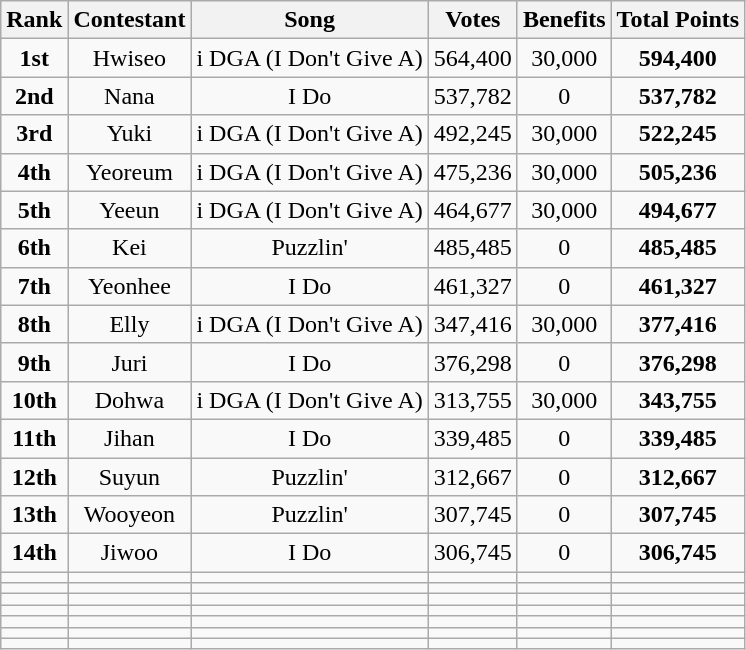<table class="wikitable plainrowheaders sortable" style="text-align:center">
<tr>
<th>Rank</th>
<th scope="col">Contestant</th>
<th>Song</th>
<th scope="col">Votes</th>
<th>Benefits</th>
<th scope="col">Total Points</th>
</tr>
<tr>
<td><strong>1st</strong></td>
<td>Hwiseo</td>
<td>i DGA (I Don't Give A)</td>
<td>564,400</td>
<td>30,000</td>
<td><strong>594,400</strong></td>
</tr>
<tr>
<td><strong>2nd</strong></td>
<td>Nana</td>
<td>I Do</td>
<td>537,782</td>
<td>0</td>
<td><strong>537,782</strong></td>
</tr>
<tr>
<td><strong>3rd</strong></td>
<td>Yuki</td>
<td>i DGA (I Don't Give A)</td>
<td>492,245</td>
<td>30,000</td>
<td><strong>522,245</strong></td>
</tr>
<tr>
<td><strong>4th</strong></td>
<td>Yeoreum</td>
<td>i DGA (I Don't Give A)</td>
<td>475,236</td>
<td>30,000</td>
<td><strong>505,236</strong></td>
</tr>
<tr>
<td><strong>5th</strong></td>
<td>Yeeun</td>
<td>i DGA (I Don't Give A)</td>
<td>464,677</td>
<td>30,000</td>
<td><strong>494,677</strong></td>
</tr>
<tr>
<td><strong>6th</strong></td>
<td>Kei</td>
<td>Puzzlin'</td>
<td>485,485</td>
<td>0</td>
<td><strong>485,485</strong></td>
</tr>
<tr>
<td><strong>7th</strong></td>
<td>Yeonhee</td>
<td>I Do</td>
<td>461,327</td>
<td>0</td>
<td><strong>461,327</strong></td>
</tr>
<tr>
<td><strong>8th</strong></td>
<td>Elly</td>
<td>i DGA (I Don't Give A)</td>
<td>347,416</td>
<td>30,000</td>
<td><strong>377,416</strong></td>
</tr>
<tr>
<td><strong>9th</strong></td>
<td>Juri</td>
<td>I Do</td>
<td>376,298</td>
<td>0</td>
<td><strong>376,298</strong></td>
</tr>
<tr>
<td><strong>10th</strong></td>
<td>Dohwa</td>
<td>i DGA (I Don't Give A)</td>
<td>313,755</td>
<td>30,000</td>
<td><strong>343,755</strong></td>
</tr>
<tr>
<td><strong>11th</strong></td>
<td>Jihan</td>
<td>I Do</td>
<td>339,485</td>
<td>0</td>
<td><strong>339,485</strong></td>
</tr>
<tr>
<td><strong>12th</strong></td>
<td>Suyun</td>
<td>Puzzlin'</td>
<td>312,667</td>
<td>0</td>
<td><strong>312,667</strong></td>
</tr>
<tr>
<td><strong>13th</strong></td>
<td>Wooyeon</td>
<td>Puzzlin'</td>
<td>307,745</td>
<td>0</td>
<td><strong>307,745</strong></td>
</tr>
<tr>
<td><strong>14th</strong></td>
<td>Jiwoo</td>
<td>I Do</td>
<td>306,745</td>
<td>0</td>
<td><strong>306,745</strong></td>
</tr>
<tr>
<td></td>
<td></td>
<td></td>
<td></td>
<td></td>
<td></td>
</tr>
<tr>
<td></td>
<td></td>
<td></td>
<td></td>
<td></td>
<td></td>
</tr>
<tr>
<td></td>
<td></td>
<td></td>
<td></td>
<td></td>
<td></td>
</tr>
<tr>
<td></td>
<td></td>
<td></td>
<td></td>
<td></td>
<td></td>
</tr>
<tr>
<td></td>
<td></td>
<td></td>
<td></td>
<td></td>
<td></td>
</tr>
<tr>
<td></td>
<td></td>
<td></td>
<td></td>
<td></td>
<td></td>
</tr>
<tr>
<td></td>
<td></td>
<td></td>
<td></td>
<td></td>
<td></td>
</tr>
</table>
